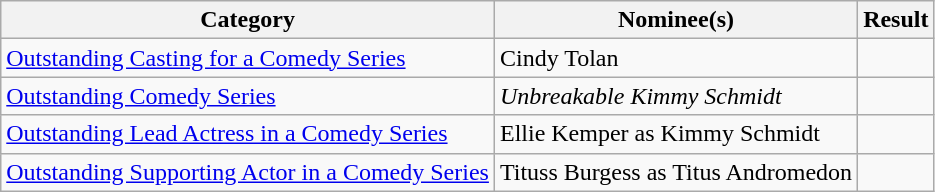<table class="wikitable">
<tr>
<th>Category</th>
<th>Nominee(s)</th>
<th>Result</th>
</tr>
<tr>
<td><a href='#'>Outstanding Casting for a Comedy Series</a></td>
<td>Cindy Tolan</td>
<td></td>
</tr>
<tr>
<td><a href='#'>Outstanding Comedy Series</a></td>
<td><em>Unbreakable Kimmy Schmidt</em></td>
<td></td>
</tr>
<tr>
<td><a href='#'>Outstanding Lead Actress in a Comedy Series</a></td>
<td>Ellie Kemper as Kimmy Schmidt</td>
<td></td>
</tr>
<tr>
<td><a href='#'>Outstanding Supporting Actor in a Comedy Series</a></td>
<td>Tituss Burgess as Titus Andromedon</td>
<td></td>
</tr>
</table>
